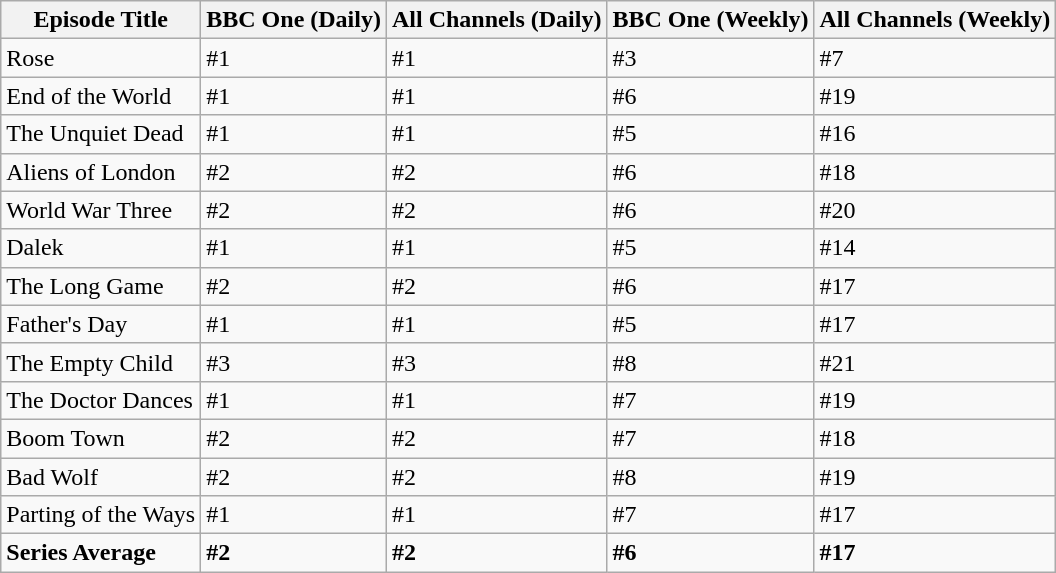<table class="wikitable">
<tr>
<th>Episode Title</th>
<th>BBC One (Daily)</th>
<th>All Channels (Daily)</th>
<th>BBC One (Weekly)</th>
<th>All Channels (Weekly)</th>
</tr>
<tr>
<td>Rose</td>
<td>#1</td>
<td>#1</td>
<td>#3</td>
<td>#7</td>
</tr>
<tr>
<td>End of the World</td>
<td>#1</td>
<td>#1</td>
<td>#6</td>
<td>#19</td>
</tr>
<tr>
<td>The Unquiet Dead</td>
<td>#1</td>
<td>#1</td>
<td>#5</td>
<td>#16</td>
</tr>
<tr>
<td>Aliens of London</td>
<td>#2</td>
<td>#2</td>
<td>#6</td>
<td>#18</td>
</tr>
<tr>
<td>World War Three</td>
<td>#2</td>
<td>#2</td>
<td>#6</td>
<td>#20</td>
</tr>
<tr>
<td>Dalek</td>
<td>#1</td>
<td>#1</td>
<td>#5</td>
<td>#14</td>
</tr>
<tr>
<td>The Long Game</td>
<td>#2</td>
<td>#2</td>
<td>#6</td>
<td>#17</td>
</tr>
<tr>
<td>Father's Day</td>
<td>#1</td>
<td>#1</td>
<td>#5</td>
<td>#17</td>
</tr>
<tr>
<td>The Empty Child</td>
<td>#3</td>
<td>#3</td>
<td>#8</td>
<td>#21</td>
</tr>
<tr>
<td>The Doctor Dances</td>
<td>#1</td>
<td>#1</td>
<td>#7</td>
<td>#19</td>
</tr>
<tr>
<td>Boom Town</td>
<td>#2</td>
<td>#2</td>
<td>#7</td>
<td>#18</td>
</tr>
<tr>
<td>Bad Wolf</td>
<td>#2</td>
<td>#2</td>
<td>#8</td>
<td>#19</td>
</tr>
<tr>
<td>Parting of the Ways</td>
<td>#1</td>
<td>#1</td>
<td>#7</td>
<td>#17</td>
</tr>
<tr>
<td><strong>Series Average</strong></td>
<td><strong>#2</strong></td>
<td><strong>#2</strong></td>
<td><strong>#6</strong></td>
<td><strong>#17</strong></td>
</tr>
</table>
